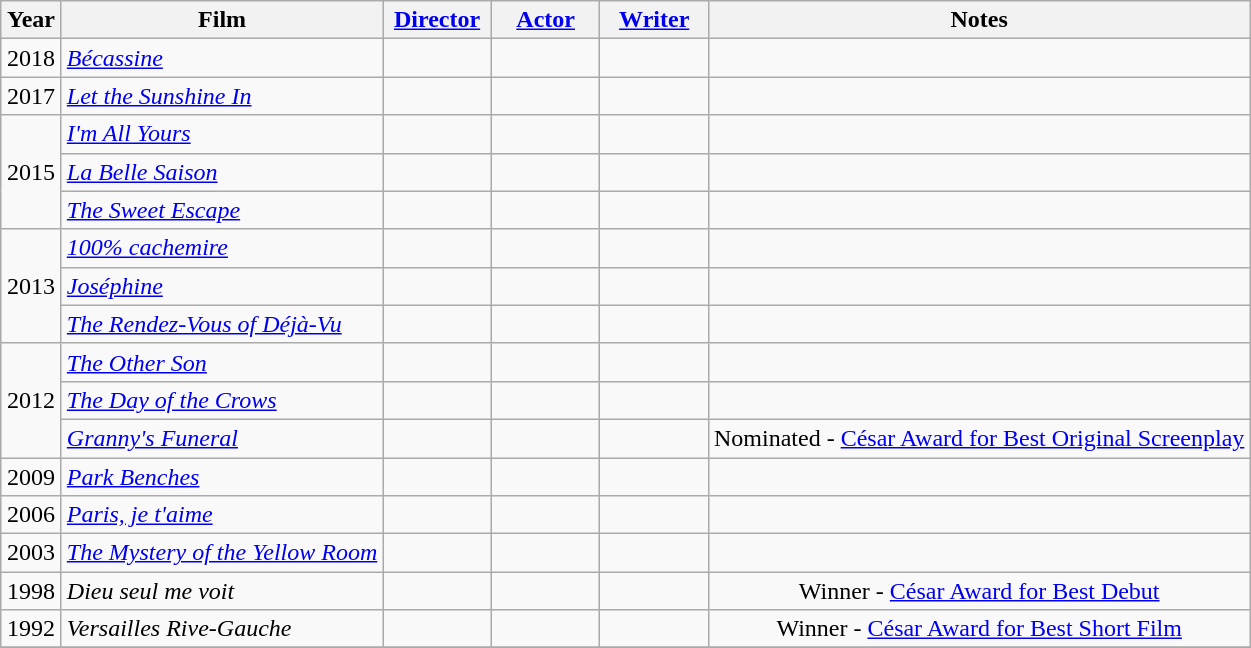<table class="wikitable sortable" style="text-align:center">
<tr>
<th style="width:33px;">Year</th>
<th>Film</th>
<th style="width:65px;"><a href='#'>Director</a></th>
<th width=65><a href='#'>Actor</a></th>
<th width=65><a href='#'>Writer</a></th>
<th>Notes</th>
</tr>
<tr>
<td>2018</td>
<td style="text-align:left"><em><a href='#'>Bécassine</a></em></td>
<td></td>
<td></td>
<td></td>
<td></td>
</tr>
<tr>
<td>2017</td>
<td style="text-align:left"><em><a href='#'>Let the Sunshine In</a></em></td>
<td></td>
<td></td>
<td></td>
<td></td>
</tr>
<tr>
<td rowspan=3>2015</td>
<td style="text-align:left"><em><a href='#'>I'm All Yours</a></em></td>
<td></td>
<td></td>
<td></td>
<td></td>
</tr>
<tr>
<td style="text-align:left"><em><a href='#'>La Belle Saison</a></em></td>
<td></td>
<td></td>
<td></td>
<td></td>
</tr>
<tr>
<td style="text-align:left"><em><a href='#'>The Sweet Escape</a></em></td>
<td></td>
<td></td>
<td></td>
<td></td>
</tr>
<tr>
<td rowspan="3">2013</td>
<td style="text-align:left"><em><a href='#'>100% cachemire</a></em></td>
<td></td>
<td></td>
<td></td>
<td></td>
</tr>
<tr>
<td style="text-align:left"><em><a href='#'>Joséphine</a></em></td>
<td></td>
<td></td>
<td></td>
<td></td>
</tr>
<tr>
<td style="text-align:left"><em><a href='#'>The Rendez-Vous of Déjà-Vu</a></em></td>
<td></td>
<td></td>
<td></td>
<td></td>
</tr>
<tr>
<td rowspan="3">2012</td>
<td style="text-align:left"><em><a href='#'>The Other Son</a></em></td>
<td></td>
<td></td>
<td></td>
<td></td>
</tr>
<tr>
<td style="text-align:left"><em><a href='#'>The Day of the Crows</a></em></td>
<td></td>
<td></td>
<td></td>
<td></td>
</tr>
<tr>
<td style="text-align:left"><em><a href='#'>Granny's Funeral</a></em></td>
<td></td>
<td></td>
<td></td>
<td>Nominated - <a href='#'>César Award for Best Original Screenplay</a></td>
</tr>
<tr>
<td>2009</td>
<td style="text-align:left"><em><a href='#'>Park Benches</a></em></td>
<td></td>
<td></td>
<td></td>
<td></td>
</tr>
<tr>
<td>2006</td>
<td style="text-align:left"><em><a href='#'>Paris, je t'aime</a></em></td>
<td></td>
<td></td>
<td></td>
<td></td>
</tr>
<tr>
<td>2003</td>
<td style="text-align:left"><em><a href='#'>The Mystery of the Yellow Room</a></em></td>
<td></td>
<td></td>
<td></td>
<td></td>
</tr>
<tr>
<td>1998</td>
<td style="text-align:left"><em>Dieu seul me voit</em></td>
<td></td>
<td></td>
<td></td>
<td>Winner - <a href='#'>César Award for Best Debut</a></td>
</tr>
<tr>
<td>1992</td>
<td style="text-align:left"><em>Versailles Rive-Gauche</em></td>
<td></td>
<td></td>
<td></td>
<td>Winner - <a href='#'>César Award for Best Short Film</a></td>
</tr>
<tr>
</tr>
</table>
